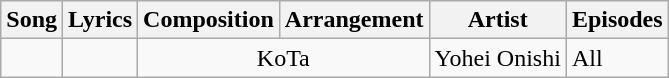<table class="wikitable">
<tr>
<th>Song</th>
<th>Lyrics</th>
<th>Composition</th>
<th>Arrangement</th>
<th>Artist</th>
<th>Episodes</th>
</tr>
<tr>
<td></td>
<td></td>
<td colspan="2" align="center">KoTa</td>
<td>Yohei Onishi</td>
<td>All</td>
</tr>
</table>
